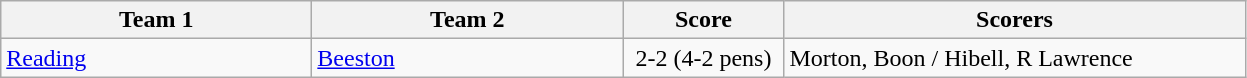<table class="wikitable" style="font-size: 100%">
<tr>
<th width=200>Team 1</th>
<th width=200>Team 2</th>
<th width=100>Score</th>
<th width=300>Scorers</th>
</tr>
<tr>
<td><a href='#'>Reading</a></td>
<td><a href='#'>Beeston</a></td>
<td align=center>2-2 (4-2 pens)</td>
<td>Morton, Boon / Hibell, R Lawrence</td>
</tr>
</table>
